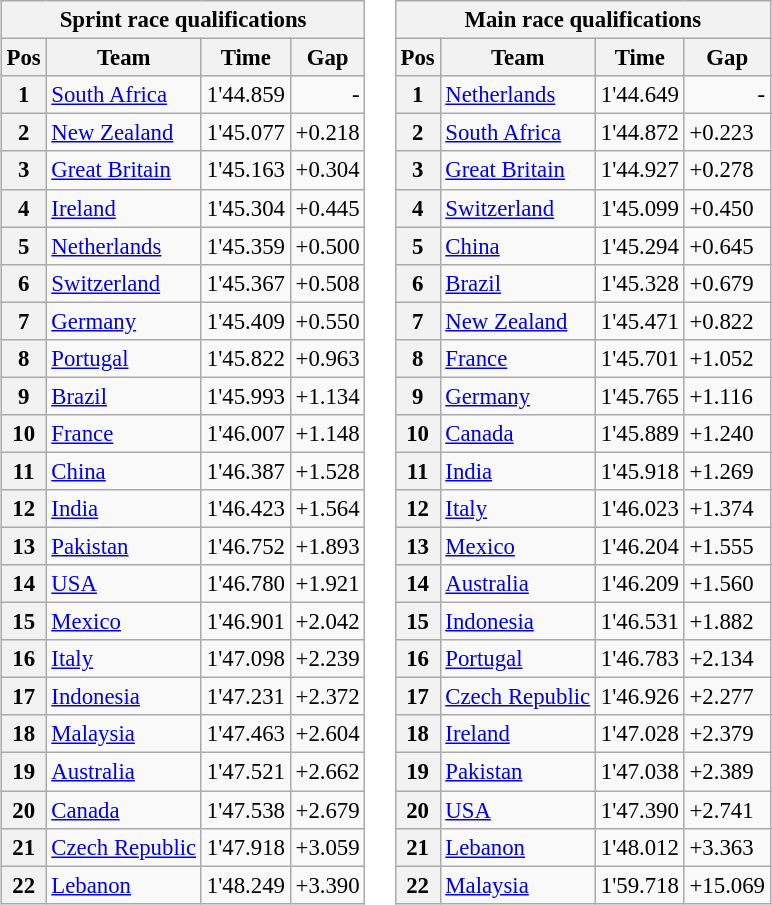<table style="font-size:95%; border=0">
<tr>
<td><br><table class="wikitable">
<tr>
<th colspan=4>Sprint race qualifications</th>
</tr>
<tr>
<th>Pos</th>
<th>Team</th>
<th>Time</th>
<th>Gap</th>
</tr>
<tr>
<th>1</th>
<td> <a href='#'>South Africa</a></td>
<td>1'44.859</td>
<td align=right>-</td>
</tr>
<tr>
<th>2</th>
<td> <a href='#'>New Zealand</a></td>
<td>1'45.077</td>
<td>+0.218</td>
</tr>
<tr>
<th>3</th>
<td> <a href='#'>Great Britain</a></td>
<td>1'45.163</td>
<td>+0.304</td>
</tr>
<tr>
<th>4</th>
<td> <a href='#'>Ireland</a></td>
<td>1'45.304</td>
<td>+0.445</td>
</tr>
<tr>
<th>5</th>
<td> <a href='#'>Netherlands</a></td>
<td>1'45.359</td>
<td>+0.500</td>
</tr>
<tr>
<th>6</th>
<td> <a href='#'>Switzerland</a></td>
<td>1'45.367</td>
<td>+0.508</td>
</tr>
<tr>
<th>7</th>
<td> <a href='#'>Germany</a></td>
<td>1'45.409</td>
<td>+0.550</td>
</tr>
<tr>
<th>8</th>
<td> <a href='#'>Portugal</a></td>
<td>1'45.822</td>
<td>+0.963</td>
</tr>
<tr>
<th>9</th>
<td> <a href='#'>Brazil</a></td>
<td>1'45.993</td>
<td>+1.134</td>
</tr>
<tr>
<th>10</th>
<td> <a href='#'>France</a></td>
<td>1'46.007</td>
<td>+1.148</td>
</tr>
<tr>
<th>11</th>
<td> <a href='#'>China</a></td>
<td>1'46.387</td>
<td>+1.528</td>
</tr>
<tr>
<th>12</th>
<td> <a href='#'>India</a></td>
<td>1'46.423</td>
<td>+1.564</td>
</tr>
<tr>
<th>13</th>
<td> <a href='#'>Pakistan</a></td>
<td>1'46.752</td>
<td>+1.893</td>
</tr>
<tr>
<th>14</th>
<td> <a href='#'>USA</a></td>
<td>1'46.780</td>
<td>+1.921</td>
</tr>
<tr>
<th>15</th>
<td> <a href='#'>Mexico</a></td>
<td>1'46.901</td>
<td>+2.042</td>
</tr>
<tr>
<th>16</th>
<td> <a href='#'>Italy</a></td>
<td>1'47.098</td>
<td>+2.239</td>
</tr>
<tr>
<th>17</th>
<td> <a href='#'>Indonesia</a></td>
<td>1'47.231</td>
<td>+2.372</td>
</tr>
<tr>
<th>18</th>
<td> <a href='#'>Malaysia</a></td>
<td>1'47.463</td>
<td>+2.604</td>
</tr>
<tr>
<th>19</th>
<td> <a href='#'>Australia</a></td>
<td>1'47.521</td>
<td>+2.662</td>
</tr>
<tr>
<th>20</th>
<td> <a href='#'>Canada</a></td>
<td>1'47.538</td>
<td>+2.679</td>
</tr>
<tr>
<th>21</th>
<td> <a href='#'>Czech Republic</a></td>
<td>1'47.918</td>
<td>+3.059</td>
</tr>
<tr>
<th>22</th>
<td> <a href='#'>Lebanon</a></td>
<td>1'48.249</td>
<td>+3.390</td>
</tr>
</table>
</td>
<td><br><table class="wikitable">
<tr>
<th colspan=4>Main race qualifications</th>
</tr>
<tr>
<th>Pos</th>
<th>Team</th>
<th>Time</th>
<th>Gap</th>
</tr>
<tr>
<th>1</th>
<td> <a href='#'>Netherlands</a></td>
<td>1'44.649</td>
<td align=right>-</td>
</tr>
<tr>
<th>2</th>
<td> <a href='#'>South Africa</a></td>
<td>1'44.872</td>
<td>+0.223</td>
</tr>
<tr>
<th>3</th>
<td> <a href='#'>Great Britain</a></td>
<td>1'44.927</td>
<td>+0.278</td>
</tr>
<tr>
<th>4</th>
<td> <a href='#'>Switzerland</a></td>
<td>1'45.099</td>
<td>+0.450</td>
</tr>
<tr>
<th>5</th>
<td> <a href='#'>China</a></td>
<td>1'45.294</td>
<td>+0.645</td>
</tr>
<tr>
<th>6</th>
<td> <a href='#'>Brazil</a></td>
<td>1'45.328</td>
<td>+0.679</td>
</tr>
<tr>
<th>7</th>
<td> <a href='#'>New Zealand</a></td>
<td>1'45.471</td>
<td>+0.822</td>
</tr>
<tr>
<th>8</th>
<td> <a href='#'>France</a></td>
<td>1'45.701</td>
<td>+1.052</td>
</tr>
<tr>
<th>9</th>
<td> <a href='#'>Germany</a></td>
<td>1'45.765</td>
<td>+1.116</td>
</tr>
<tr>
<th>10</th>
<td> <a href='#'>Canada</a></td>
<td>1'45.889</td>
<td>+1.240</td>
</tr>
<tr>
<th>11</th>
<td> <a href='#'>India</a></td>
<td>1'45.918</td>
<td>+1.269</td>
</tr>
<tr>
<th>12</th>
<td> <a href='#'>Italy</a></td>
<td>1'46.023</td>
<td>+1.374</td>
</tr>
<tr>
<th>13</th>
<td> <a href='#'>Mexico</a></td>
<td>1'46.204</td>
<td>+1.555</td>
</tr>
<tr>
<th>14</th>
<td> <a href='#'>Australia</a></td>
<td>1'46.209</td>
<td>+1.560</td>
</tr>
<tr>
<th>15</th>
<td> <a href='#'>Indonesia</a></td>
<td>1'46.531</td>
<td>+1.882</td>
</tr>
<tr>
<th>16</th>
<td> <a href='#'>Portugal</a></td>
<td>1'46.783</td>
<td>+2.134</td>
</tr>
<tr>
<th>17</th>
<td> <a href='#'>Czech Republic</a></td>
<td>1'46.926</td>
<td>+2.277</td>
</tr>
<tr>
<th>18</th>
<td> <a href='#'>Ireland</a></td>
<td>1'47.028</td>
<td>+2.379</td>
</tr>
<tr>
<th>19</th>
<td> <a href='#'>Pakistan</a></td>
<td>1'47.038</td>
<td>+2.389</td>
</tr>
<tr>
<th>20</th>
<td> <a href='#'>USA</a></td>
<td>1'47.390</td>
<td>+2.741</td>
</tr>
<tr>
<th>21</th>
<td> <a href='#'>Lebanon</a></td>
<td>1'48.012</td>
<td>+3.363</td>
</tr>
<tr>
<th>22</th>
<td> <a href='#'>Malaysia</a></td>
<td>1'59.718</td>
<td>+15.069</td>
</tr>
</table>
</td>
</tr>
</table>
